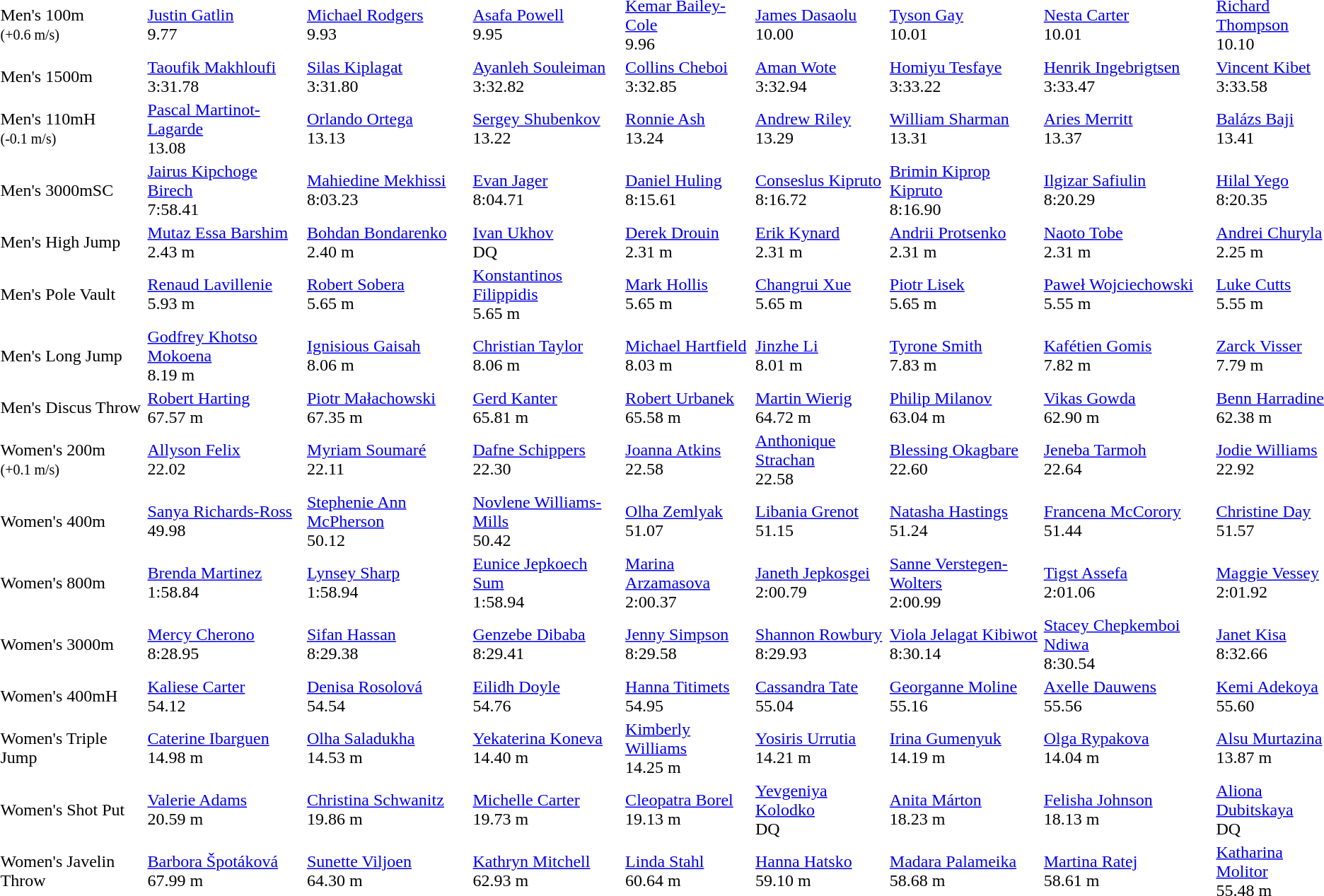<table>
<tr>
<td>Men's 100m<br><small>(+0.6 m/s)</small></td>
<td><a href='#'>Justin Gatlin</a><br>  9.77</td>
<td><a href='#'>Michael Rodgers</a><br>  9.93</td>
<td><a href='#'>Asafa Powell</a><br>  9.95</td>
<td><a href='#'>Kemar Bailey-Cole</a><br>  9.96</td>
<td><a href='#'>James Dasaolu</a><br>  10.00</td>
<td><a href='#'>Tyson Gay</a><br>  10.01</td>
<td><a href='#'>Nesta Carter</a><br>  10.01</td>
<td><a href='#'>Richard Thompson</a><br>  10.10</td>
</tr>
<tr>
<td>Men's 1500m</td>
<td><a href='#'>Taoufik Makhloufi</a><br>  3:31.78</td>
<td><a href='#'>Silas Kiplagat</a><br>  3:31.80</td>
<td><a href='#'>Ayanleh Souleiman</a><br>  3:32.82</td>
<td><a href='#'>Collins Cheboi</a><br>  3:32.85</td>
<td><a href='#'>Aman Wote</a><br>  3:32.94</td>
<td><a href='#'>Homiyu Tesfaye</a><br>  3:33.22</td>
<td><a href='#'>Henrik Ingebrigtsen</a><br>  3:33.47</td>
<td><a href='#'>Vincent Kibet</a><br>  3:33.58</td>
</tr>
<tr>
<td>Men's 110mH<br><small>(-0.1 m/s)</small></td>
<td><a href='#'>Pascal Martinot-Lagarde</a><br>  13.08</td>
<td><a href='#'>Orlando Ortega</a><br>  13.13</td>
<td><a href='#'>Sergey Shubenkov</a><br>  13.22</td>
<td><a href='#'>Ronnie Ash</a><br>  13.24</td>
<td><a href='#'>Andrew Riley</a><br>  13.29</td>
<td><a href='#'>William Sharman</a><br>  13.31</td>
<td><a href='#'>Aries Merritt</a><br>  13.37</td>
<td><a href='#'>Balázs Baji</a><br>  13.41</td>
</tr>
<tr>
<td>Men's 3000mSC</td>
<td><a href='#'>Jairus Kipchoge Birech</a><br>  7:58.41</td>
<td><a href='#'>Mahiedine Mekhissi</a><br>  8:03.23</td>
<td><a href='#'>Evan Jager</a><br>  8:04.71</td>
<td><a href='#'>Daniel Huling</a><br>  8:15.61</td>
<td><a href='#'>Conseslus Kipruto</a><br>  8:16.72</td>
<td><a href='#'>Brimin Kiprop Kipruto</a><br>  8:16.90</td>
<td><a href='#'>Ilgizar Safiulin</a><br>  8:20.29</td>
<td><a href='#'>Hilal Yego</a><br>  8:20.35</td>
</tr>
<tr>
<td>Men's High Jump</td>
<td><a href='#'>Mutaz Essa Barshim</a><br>  2.43 m</td>
<td><a href='#'>Bohdan Bondarenko</a><br>  2.40 m</td>
<td><a href='#'>Ivan Ukhov</a><br>  DQ</td>
<td><a href='#'>Derek Drouin</a><br>  2.31 m</td>
<td><a href='#'>Erik Kynard</a><br>  2.31 m</td>
<td><a href='#'>Andrii Protsenko</a><br>  2.31 m</td>
<td><a href='#'>Naoto Tobe</a><br>  2.31 m</td>
<td><a href='#'>Andrei Churyla</a><br>  2.25 m</td>
</tr>
<tr>
<td>Men's Pole Vault</td>
<td><a href='#'>Renaud Lavillenie</a><br>  5.93 m</td>
<td><a href='#'>Robert Sobera</a><br>  5.65 m</td>
<td><a href='#'>Konstantinos Filippidis</a><br>  5.65 m</td>
<td><a href='#'>Mark Hollis</a><br>  5.65 m</td>
<td><a href='#'>Changrui Xue</a><br>  5.65 m</td>
<td><a href='#'>Piotr Lisek</a><br>  5.65 m</td>
<td><a href='#'>Paweł Wojciechowski</a><br>  5.55 m</td>
<td><a href='#'>Luke Cutts</a><br>  5.55 m</td>
</tr>
<tr>
<td>Men's Long Jump</td>
<td><a href='#'>Godfrey Khotso Mokoena</a><br>  8.19 m</td>
<td><a href='#'>Ignisious Gaisah</a><br>  8.06 m</td>
<td><a href='#'>Christian Taylor</a><br>  8.06 m</td>
<td><a href='#'>Michael Hartfield</a><br>  8.03 m</td>
<td><a href='#'>Jinzhe Li</a><br>  8.01 m</td>
<td><a href='#'>Tyrone Smith</a><br>  7.83 m</td>
<td><a href='#'>Kafétien Gomis</a><br>  7.82 m</td>
<td><a href='#'>Zarck Visser</a><br>  7.79 m</td>
</tr>
<tr>
<td>Men's Discus Throw</td>
<td><a href='#'>Robert Harting</a><br>  67.57 m</td>
<td><a href='#'>Piotr Małachowski</a><br>  67.35 m</td>
<td><a href='#'>Gerd Kanter</a><br>  65.81 m</td>
<td><a href='#'>Robert Urbanek</a><br>  65.58 m</td>
<td><a href='#'>Martin Wierig</a><br>  64.72 m</td>
<td><a href='#'>Philip Milanov</a><br>  63.04 m</td>
<td><a href='#'>Vikas Gowda</a><br>  62.90 m</td>
<td><a href='#'>Benn Harradine</a><br>  62.38 m</td>
</tr>
<tr>
<td>Women's 200m<br><small>(+0.1 m/s)</small></td>
<td><a href='#'>Allyson Felix</a><br>  22.02</td>
<td><a href='#'>Myriam Soumaré</a><br>  22.11</td>
<td><a href='#'>Dafne Schippers</a><br>  22.30</td>
<td><a href='#'>Joanna Atkins</a><br>  22.58</td>
<td><a href='#'>Anthonique Strachan</a><br>  22.58</td>
<td><a href='#'>Blessing Okagbare</a><br>  22.60</td>
<td><a href='#'>Jeneba Tarmoh</a><br>  22.64</td>
<td><a href='#'>Jodie Williams</a><br>  22.92</td>
</tr>
<tr>
<td>Women's 400m</td>
<td><a href='#'>Sanya Richards-Ross</a><br>  49.98</td>
<td><a href='#'>Stephenie Ann McPherson</a><br>  50.12</td>
<td><a href='#'>Novlene Williams-Mills</a><br>  50.42</td>
<td><a href='#'>Olha Zemlyak</a><br>  51.07</td>
<td><a href='#'>Libania Grenot</a><br>  51.15</td>
<td><a href='#'>Natasha Hastings</a><br>  51.24</td>
<td><a href='#'>Francena McCorory</a><br>  51.44</td>
<td><a href='#'>Christine Day</a><br>  51.57</td>
</tr>
<tr>
<td>Women's 800m</td>
<td><a href='#'>Brenda Martinez</a><br>  1:58.84</td>
<td><a href='#'>Lynsey Sharp</a><br>  1:58.94</td>
<td><a href='#'>Eunice Jepkoech Sum</a><br>  1:58.94</td>
<td><a href='#'>Marina Arzamasova</a><br>  2:00.37</td>
<td><a href='#'>Janeth Jepkosgei</a><br>  2:00.79</td>
<td><a href='#'>Sanne Verstegen-Wolters</a><br>  2:00.99</td>
<td><a href='#'>Tigst Assefa</a><br>  2:01.06</td>
<td><a href='#'>Maggie Vessey</a><br>  2:01.92</td>
</tr>
<tr>
<td>Women's 3000m</td>
<td><a href='#'>Mercy Cherono</a><br>  8:28.95</td>
<td><a href='#'>Sifan Hassan</a><br>  8:29.38</td>
<td><a href='#'>Genzebe Dibaba</a><br>  8:29.41</td>
<td><a href='#'>Jenny Simpson</a><br>  8:29.58</td>
<td><a href='#'>Shannon Rowbury</a><br>  8:29.93</td>
<td><a href='#'>Viola Jelagat Kibiwot</a><br>  8:30.14</td>
<td><a href='#'>Stacey Chepkemboi Ndiwa</a><br>  8:30.54</td>
<td><a href='#'>Janet Kisa</a><br>  8:32.66</td>
</tr>
<tr>
<td>Women's 400mH</td>
<td><a href='#'>Kaliese Carter</a><br>  54.12</td>
<td><a href='#'>Denisa Rosolová</a><br>  54.54</td>
<td><a href='#'>Eilidh Doyle</a><br>  54.76</td>
<td><a href='#'>Hanna Titimets</a><br>  54.95</td>
<td><a href='#'>Cassandra Tate</a><br>  55.04</td>
<td><a href='#'>Georganne Moline</a><br>  55.16</td>
<td><a href='#'>Axelle Dauwens</a><br>  55.56</td>
<td><a href='#'>Kemi Adekoya</a><br>  55.60</td>
</tr>
<tr>
<td>Women's Triple Jump</td>
<td><a href='#'>Caterine Ibarguen</a><br>  14.98 m</td>
<td><a href='#'>Olha Saladukha</a><br>  14.53 m</td>
<td><a href='#'>Yekaterina Koneva</a><br>  14.40 m</td>
<td><a href='#'>Kimberly Williams</a><br>  14.25 m</td>
<td><a href='#'>Yosiris Urrutia</a><br>  14.21 m</td>
<td><a href='#'>Irina Gumenyuk</a><br>  14.19 m</td>
<td><a href='#'>Olga Rypakova</a><br>  14.04 m</td>
<td><a href='#'>Alsu Murtazina</a><br>  13.87 m</td>
</tr>
<tr>
<td>Women's Shot Put</td>
<td><a href='#'>Valerie Adams</a><br>  20.59 m</td>
<td><a href='#'>Christina Schwanitz</a><br>  19.86 m</td>
<td><a href='#'>Michelle Carter</a><br>  19.73 m</td>
<td><a href='#'>Cleopatra Borel</a><br>  19.13 m</td>
<td><a href='#'>Yevgeniya Kolodko</a><br>  DQ</td>
<td><a href='#'>Anita Márton</a><br>  18.23 m</td>
<td><a href='#'>Felisha Johnson</a><br>  18.13 m</td>
<td><a href='#'>Aliona Dubitskaya</a><br>  DQ</td>
</tr>
<tr>
<td>Women's Javelin Throw</td>
<td><a href='#'>Barbora Špotáková</a><br>  67.99 m</td>
<td><a href='#'>Sunette Viljoen</a><br>  64.30 m</td>
<td><a href='#'>Kathryn Mitchell</a><br>  62.93 m</td>
<td><a href='#'>Linda Stahl</a><br>  60.64 m</td>
<td><a href='#'>Hanna Hatsko</a><br>  59.10 m</td>
<td><a href='#'>Madara Palameika</a><br>  58.68 m</td>
<td><a href='#'>Martina Ratej</a><br>  58.61 m</td>
<td><a href='#'>Katharina Molitor</a><br>  55.48 m</td>
</tr>
</table>
